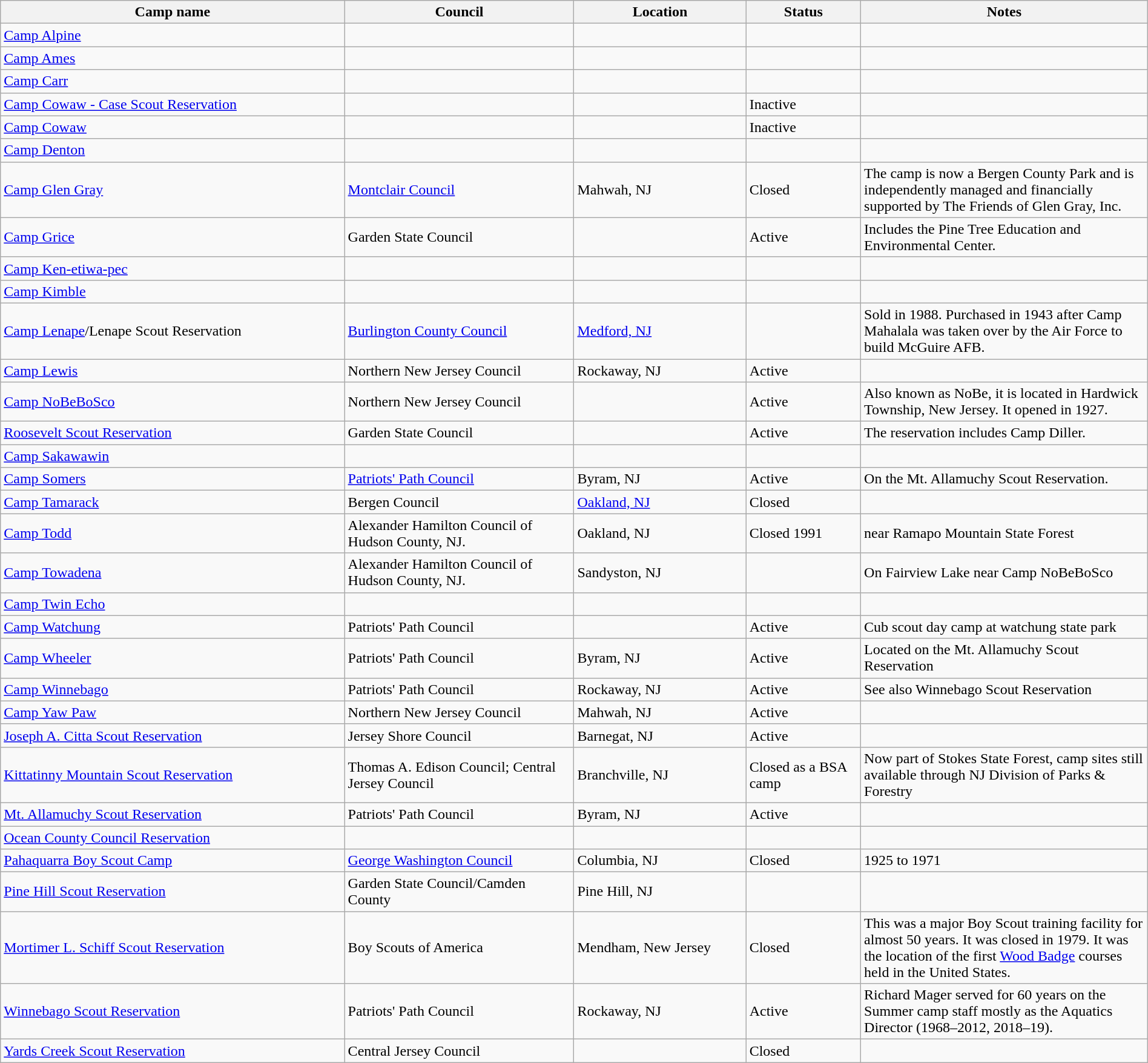<table class="wikitable sortable" border="1" width="100%">
<tr>
<th scope="col" width="30%">Camp name</th>
<th scope="col" width="20%">Council</th>
<th scope="col" width="15%">Location</th>
<th scope="col" width="10%">Status</th>
<th scope="col" width="25%"  class="unsortable">Notes</th>
</tr>
<tr>
<td><a href='#'>Camp Alpine</a></td>
<td></td>
<td></td>
<td></td>
<td></td>
</tr>
<tr>
<td><a href='#'>Camp Ames</a></td>
<td></td>
<td></td>
<td></td>
<td></td>
</tr>
<tr>
<td><a href='#'>Camp Carr</a></td>
<td></td>
<td></td>
<td></td>
<td></td>
</tr>
<tr>
<td><a href='#'>Camp Cowaw - Case Scout Reservation</a></td>
<td></td>
<td></td>
<td>Inactive</td>
<td></td>
</tr>
<tr>
<td><a href='#'>Camp Cowaw</a></td>
<td></td>
<td></td>
<td>Inactive</td>
<td></td>
</tr>
<tr>
<td><a href='#'>Camp Denton</a></td>
<td></td>
<td></td>
<td></td>
<td></td>
</tr>
<tr>
<td><a href='#'>Camp Glen Gray</a></td>
<td><a href='#'>Montclair Council</a></td>
<td>Mahwah, NJ</td>
<td>Closed</td>
<td>The camp is now a Bergen County Park and is independently managed and financially supported by The Friends of Glen Gray, Inc.</td>
</tr>
<tr>
<td><a href='#'>Camp Grice</a></td>
<td>Garden State Council</td>
<td></td>
<td>Active</td>
<td>Includes the Pine Tree Education and Environmental Center.</td>
</tr>
<tr>
<td><a href='#'>Camp Ken-etiwa-pec</a></td>
<td></td>
<td></td>
<td></td>
<td></td>
</tr>
<tr>
<td><a href='#'>Camp Kimble</a></td>
<td></td>
<td></td>
<td></td>
<td></td>
</tr>
<tr>
<td><a href='#'>Camp Lenape</a>/Lenape Scout Reservation</td>
<td><a href='#'>Burlington County Council</a></td>
<td><a href='#'>Medford, NJ</a></td>
<td></td>
<td>Sold in 1988.   Purchased in 1943 after Camp Mahalala was taken over by the Air Force to build McGuire AFB.</td>
</tr>
<tr>
<td><a href='#'>Camp Lewis</a></td>
<td>Northern New Jersey Council</td>
<td>Rockaway, NJ</td>
<td>Active</td>
<td></td>
</tr>
<tr>
<td><a href='#'>Camp NoBeBoSco</a></td>
<td>Northern New Jersey Council</td>
<td></td>
<td>Active</td>
<td>Also known as NoBe, it is located in Hardwick Township, New Jersey. It opened in 1927.</td>
</tr>
<tr>
<td><a href='#'>Roosevelt Scout Reservation</a></td>
<td>Garden State Council</td>
<td></td>
<td>Active</td>
<td>The reservation includes Camp Diller.</td>
</tr>
<tr>
<td><a href='#'>Camp Sakawawin</a></td>
<td></td>
<td></td>
<td></td>
<td></td>
</tr>
<tr>
<td><a href='#'>Camp Somers</a></td>
<td><a href='#'>Patriots' Path Council</a></td>
<td>Byram, NJ</td>
<td>Active</td>
<td>On the Mt. Allamuchy Scout Reservation.</td>
</tr>
<tr>
<td><a href='#'>Camp Tamarack</a></td>
<td>Bergen Council</td>
<td><a href='#'>Oakland, NJ</a></td>
<td>Closed</td>
<td></td>
</tr>
<tr>
<td><a href='#'>Camp Todd</a></td>
<td>Alexander Hamilton Council of Hudson County, NJ.</td>
<td>Oakland, NJ</td>
<td>Closed 1991</td>
<td>near Ramapo Mountain State Forest</td>
</tr>
<tr>
<td><a href='#'>Camp Towadena</a></td>
<td>Alexander Hamilton Council of Hudson County, NJ.</td>
<td>Sandyston, NJ</td>
<td></td>
<td>On Fairview Lake near Camp NoBeBoSco</td>
</tr>
<tr>
<td><a href='#'>Camp Twin Echo</a></td>
<td></td>
<td></td>
<td></td>
<td></td>
</tr>
<tr>
<td><a href='#'>Camp Watchung</a></td>
<td>Patriots' Path Council</td>
<td></td>
<td>Active</td>
<td>Cub scout day camp at watchung state park</td>
</tr>
<tr>
<td><a href='#'>Camp Wheeler</a></td>
<td>Patriots' Path Council</td>
<td>Byram, NJ</td>
<td>Active</td>
<td>Located on the Mt. Allamuchy Scout Reservation</td>
</tr>
<tr>
<td><a href='#'>Camp Winnebago</a></td>
<td>Patriots' Path Council</td>
<td>Rockaway, NJ</td>
<td>Active</td>
<td>See also Winnebago Scout Reservation</td>
</tr>
<tr>
<td><a href='#'>Camp Yaw Paw</a></td>
<td>Northern New Jersey Council</td>
<td>Mahwah, NJ</td>
<td>Active</td>
<td></td>
</tr>
<tr>
<td><a href='#'>Joseph A. Citta Scout Reservation</a></td>
<td>Jersey Shore Council</td>
<td>Barnegat, NJ</td>
<td>Active</td>
<td></td>
</tr>
<tr>
<td><a href='#'>Kittatinny Mountain Scout Reservation</a></td>
<td>Thomas A. Edison Council; Central Jersey Council</td>
<td>Branchville, NJ</td>
<td>Closed as a BSA camp</td>
<td>Now part of Stokes State Forest, camp sites still available through NJ Division of Parks & Forestry</td>
</tr>
<tr>
<td><a href='#'>Mt. Allamuchy Scout Reservation</a></td>
<td>Patriots' Path Council</td>
<td>Byram, NJ</td>
<td>Active</td>
<td></td>
</tr>
<tr>
<td><a href='#'>Ocean County Council Reservation</a></td>
<td></td>
<td></td>
<td></td>
<td></td>
</tr>
<tr>
<td><a href='#'>Pahaquarra Boy Scout Camp</a></td>
<td><a href='#'>George Washington Council</a></td>
<td>Columbia, NJ</td>
<td>Closed</td>
<td>1925 to 1971</td>
</tr>
<tr>
<td><a href='#'>Pine Hill Scout Reservation</a></td>
<td>Garden State Council/Camden County</td>
<td>Pine Hill, NJ</td>
<td></td>
<td></td>
</tr>
<tr>
<td><a href='#'>Mortimer L. Schiff Scout Reservation</a></td>
<td>Boy Scouts of America</td>
<td>Mendham, New Jersey</td>
<td>Closed</td>
<td>This was a major Boy Scout training facility for almost 50 years.  It was closed in 1979.  It was the location of the first <a href='#'>Wood Badge</a> courses held in the United States.</td>
</tr>
<tr>
<td><a href='#'>Winnebago Scout Reservation</a></td>
<td>Patriots' Path Council</td>
<td>Rockaway, NJ</td>
<td>Active</td>
<td>Richard Mager served for 60 years on the Summer camp staff mostly as the Aquatics Director (1968–2012, 2018–19).</td>
</tr>
<tr>
<td><a href='#'>Yards Creek Scout Reservation</a></td>
<td>Central Jersey Council</td>
<td></td>
<td>Closed</td>
<td></td>
</tr>
</table>
